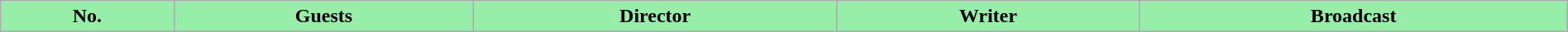<table class="wikitable" width="100%">
<tr>
<th scope="col" style="background:#96EEA9;">No.</th>
<th scope="col" style="background:#96EEA9"">Guests</th>
<th scope="col" style="background:#96EEA9;">Director</th>
<th scope="col" style="background:#96EEA9;">Writer</th>
<th scope="col" style="background:#96EEA9;">Broadcast<br>







</th>
</tr>
</table>
